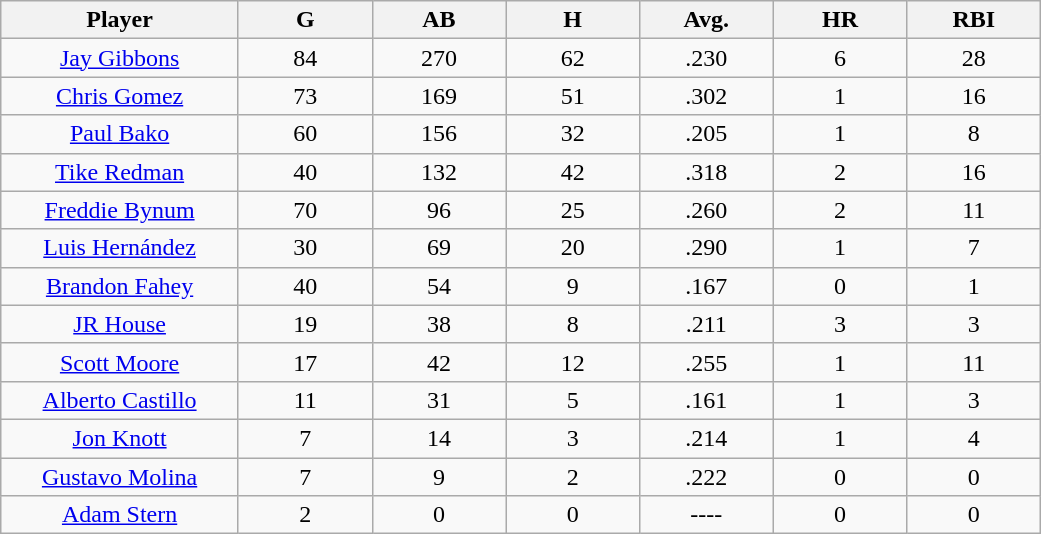<table class="wikitable sortable">
<tr>
<th bgcolor="#DDDDFF" width="16%">Player</th>
<th bgcolor="#DDDDFF" width="9%">G</th>
<th bgcolor="#DDDDFF" width="9%">AB</th>
<th bgcolor="#DDDDFF" width="9%">H</th>
<th bgcolor="#DDDDFF" width="9%">Avg.</th>
<th bgcolor="#DDDDFF" width="9%">HR</th>
<th bgcolor="#DDDDFF" width="9%">RBI</th>
</tr>
<tr align="center">
<td><a href='#'>Jay Gibbons</a></td>
<td>84</td>
<td>270</td>
<td>62</td>
<td>.230</td>
<td>6</td>
<td>28</td>
</tr>
<tr align="center">
<td><a href='#'>Chris Gomez</a></td>
<td>73</td>
<td>169</td>
<td>51</td>
<td>.302</td>
<td>1</td>
<td>16</td>
</tr>
<tr align="center">
<td><a href='#'>Paul Bako</a></td>
<td>60</td>
<td>156</td>
<td>32</td>
<td>.205</td>
<td>1</td>
<td>8</td>
</tr>
<tr align="center">
<td><a href='#'>Tike Redman</a></td>
<td>40</td>
<td>132</td>
<td>42</td>
<td>.318</td>
<td>2</td>
<td>16</td>
</tr>
<tr align="center">
<td><a href='#'>Freddie Bynum</a></td>
<td>70</td>
<td>96</td>
<td>25</td>
<td>.260</td>
<td>2</td>
<td>11</td>
</tr>
<tr align=center>
<td><a href='#'>Luis Hernández</a></td>
<td>30</td>
<td>69</td>
<td>20</td>
<td>.290</td>
<td>1</td>
<td>7</td>
</tr>
<tr align="center">
<td><a href='#'>Brandon Fahey</a></td>
<td>40</td>
<td>54</td>
<td>9</td>
<td>.167</td>
<td>0</td>
<td>1</td>
</tr>
<tr align=center>
<td><a href='#'>JR House</a></td>
<td>19</td>
<td>38</td>
<td>8</td>
<td>.211</td>
<td>3</td>
<td>3</td>
</tr>
<tr align="center">
<td><a href='#'>Scott Moore</a></td>
<td>17</td>
<td>42</td>
<td>12</td>
<td>.255</td>
<td>1</td>
<td>11</td>
</tr>
<tr align="center">
<td><a href='#'>Alberto Castillo</a></td>
<td>11</td>
<td>31</td>
<td>5</td>
<td>.161</td>
<td>1</td>
<td>3</td>
</tr>
<tr align="center">
<td><a href='#'>Jon Knott</a></td>
<td>7</td>
<td>14</td>
<td>3</td>
<td>.214</td>
<td>1</td>
<td>4</td>
</tr>
<tr align="center">
<td><a href='#'>Gustavo Molina</a></td>
<td>7</td>
<td>9</td>
<td>2</td>
<td>.222</td>
<td>0</td>
<td>0</td>
</tr>
<tr align="center">
<td><a href='#'>Adam Stern</a></td>
<td>2</td>
<td>0</td>
<td>0</td>
<td>----</td>
<td>0</td>
<td>0</td>
</tr>
</table>
